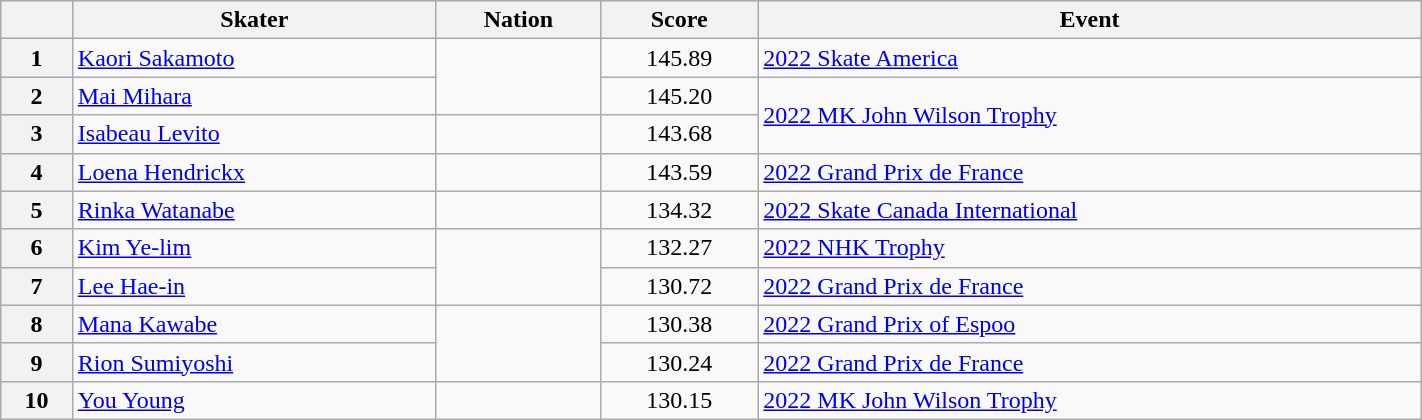<table class="wikitable sortable" style="text-align:left; width:75%">
<tr>
<th scope="col"></th>
<th scope="col">Skater</th>
<th scope="col">Nation</th>
<th scope="col">Score</th>
<th scope="col">Event</th>
</tr>
<tr>
<th scope="row">1</th>
<td><a href='#'>Kaori Sakamoto</a></td>
<td rowspan="2"></td>
<td style="text-align:center;">145.89</td>
<td><a href='#'>2022 Skate America</a></td>
</tr>
<tr>
<th scope="row">2</th>
<td><a href='#'>Mai Mihara</a></td>
<td style="text-align:center;">145.20</td>
<td rowspan="2"><a href='#'>2022 MK John Wilson Trophy</a></td>
</tr>
<tr>
<th scope="row">3</th>
<td><a href='#'>Isabeau Levito</a></td>
<td></td>
<td style="text-align:center;">143.68</td>
</tr>
<tr>
<th scope="row">4</th>
<td><a href='#'>Loena Hendrickx</a></td>
<td></td>
<td style="text-align:center;">143.59</td>
<td><a href='#'>2022 Grand Prix de France</a></td>
</tr>
<tr>
<th scope="row">5</th>
<td><a href='#'>Rinka Watanabe</a></td>
<td></td>
<td style="text-align:center;">134.32</td>
<td><a href='#'>2022 Skate Canada International</a></td>
</tr>
<tr>
<th scope="row">6</th>
<td><a href='#'>Kim Ye-lim</a></td>
<td rowspan="2"></td>
<td style="text-align:center;">132.27</td>
<td><a href='#'>2022 NHK Trophy</a></td>
</tr>
<tr>
<th scope="row">7</th>
<td><a href='#'>Lee Hae-in</a></td>
<td style="text-align:center;">130.72</td>
<td><a href='#'>2022 Grand Prix de France</a></td>
</tr>
<tr>
<th scope="row">8</th>
<td><a href='#'>Mana Kawabe</a></td>
<td rowspan="2"></td>
<td style="text-align:center;">130.38</td>
<td><a href='#'>2022 Grand Prix of Espoo</a></td>
</tr>
<tr>
<th scope="row">9</th>
<td><a href='#'>Rion Sumiyoshi</a></td>
<td style="text-align:center;">130.24</td>
<td><a href='#'>2022 Grand Prix de France</a></td>
</tr>
<tr>
<th scope="row">10</th>
<td><a href='#'>You Young</a></td>
<td></td>
<td style="text-align:center;">130.15</td>
<td><a href='#'>2022 MK John Wilson Trophy</a></td>
</tr>
</table>
